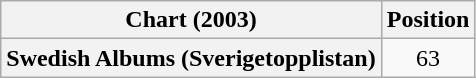<table class="wikitable plainrowheaders">
<tr>
<th scope="col">Chart (2003)</th>
<th scope="col">Position</th>
</tr>
<tr>
<th scope="row">Swedish Albums (Sverigetopplistan)</th>
<td align="center">63</td>
</tr>
</table>
